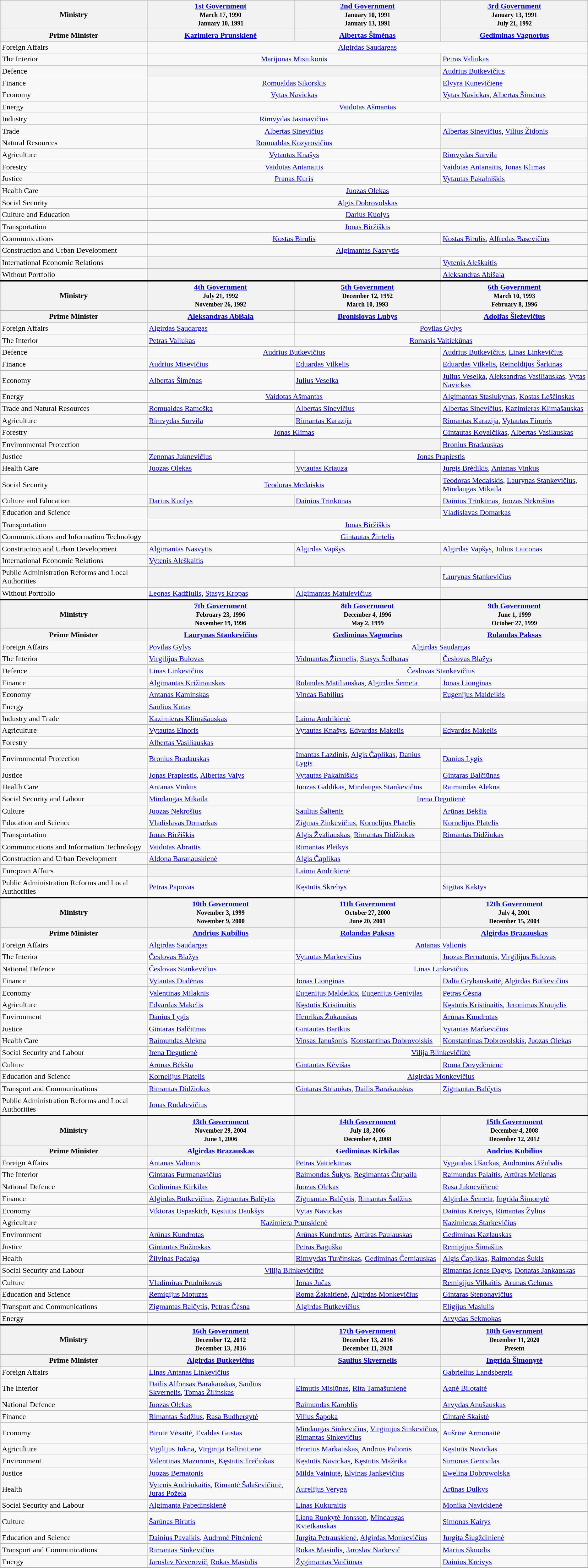<table class=wikitable>
<tr>
<th width=25%>Ministry</th>
<th width=25%><a href='#'>1st Government</a> <br><small>March 17, 1990 <br> January 10, 1991</small></th>
<th width=25%><a href='#'>2nd Government</a> <br><small> January 10, 1991<br> January 13, 1991</small></th>
<th width=25%><a href='#'>3rd Government</a> <br><small> January 13, 1991<br> July 21, 1992</small></th>
</tr>
<tr>
<th>Prime Minister</th>
<th><a href='#'>Kazimiera Prunskienė</a></th>
<th><a href='#'>Albertas Šimėnas</a></th>
<th><a href='#'>Gediminas Vagnorius</a></th>
</tr>
<tr>
<td>Foreign Affairs</td>
<td colspan=3 align=center><a href='#'>Algirdas Saudargas</a></td>
</tr>
<tr>
<td>The Interior</td>
<td colspan=2 align=center><a href='#'>Marijonas Misiukonis</a></td>
<td><a href='#'>Petras Valiukas</a></td>
</tr>
<tr>
<td>Defence</td>
<th colspan=2></th>
<td><a href='#'>Audrius Butkevičius</a></td>
</tr>
<tr>
<td>Finance</td>
<td colspan=2 align=center><a href='#'>Romualdas Sikorskis</a></td>
<td><a href='#'>Elvyra Kunevičienė</a></td>
</tr>
<tr>
<td>Economy</td>
<td colspan=2 align=center><a href='#'>Vytas Navickas</a></td>
<td><a href='#'>Vytas Navickas</a>, <a href='#'>Albertas Šimėnas</a></td>
</tr>
<tr>
<td>Energy</td>
<td colspan=3 align=center><a href='#'>Vaidotas Ašmantas</a></td>
</tr>
<tr>
<td>Industry</td>
<td colspan=2 align=center><a href='#'>Rimvydas Jasinavičius</a></td>
</tr>
<tr>
<td>Trade</td>
<td colspan=2 align=center><a href='#'>Albertas Sinevičius</a></td>
<td><a href='#'>Albertas Sinevičius</a>, <a href='#'>Vilius Židonis</a></td>
</tr>
<tr>
<td>Natural Resources</td>
<td colspan=2 align=center><a href='#'>Romualdas Kozyrovičius</a></td>
<th></th>
</tr>
<tr>
<td>Agriculture</td>
<td colspan=2 align=center><a href='#'>Vytautas Knašys</a></td>
<td><a href='#'>Rimvydas Survila</a></td>
</tr>
<tr>
<td>Forestry</td>
<td colspan=2 align=center><a href='#'>Vaidotas Antanaitis</a></td>
<td><a href='#'>Vaidotas Antanaitis</a>, <a href='#'>Jonas Klimas</a></td>
</tr>
<tr>
<td>Justice</td>
<td colspan=2 align=center><a href='#'>Pranas Kūris</a></td>
<td><a href='#'>Vytautas Pakalniškis</a></td>
</tr>
<tr>
<td>Health Care</td>
<td colspan=3 align=center><a href='#'>Juozas Olekas</a></td>
</tr>
<tr>
<td>Social Security</td>
<td colspan=3 align=center><a href='#'>Algis Dobrovolskas</a></td>
</tr>
<tr>
<td>Culture and Education</td>
<td colspan=3 align=center><a href='#'>Darius Kuolys</a></td>
</tr>
<tr>
<td>Transportation</td>
<td colspan=3 align=center><a href='#'>Jonas Biržiškis</a></td>
</tr>
<tr>
<td>Communications</td>
<td colspan=2 align=center><a href='#'>Kostas Birulis</a></td>
<td><a href='#'>Kostas Birulis</a>, <a href='#'>Alfredas Basevičius</a></td>
</tr>
<tr>
<td>Construction and Urban Development</td>
<td colspan=3 align=center><a href='#'>Algimantas Nasvytis</a></td>
</tr>
<tr>
<td>International Economic Relations</td>
<th colspan=2></th>
<td><a href='#'>Vytenis Aleškaitis</a></td>
</tr>
<tr>
<td>Without Portfolio</td>
<th colspan=2></th>
<td><a href='#'>Aleksandras Abišala</a></td>
</tr>
<tr style ="border-top:3px solid black;">
<th>Ministry</th>
<th><a href='#'>4th Government</a> <br><small>July 21, 1992 <br> November 26, 1992</small></th>
<th><a href='#'>5th Government</a> <br><small> December 12, 1992<br> March 10, 1993</small></th>
<th><a href='#'>6th Government</a> <br><small> March 10, 1993<br> February 8, 1996</small></th>
</tr>
<tr>
<th>Prime Minister</th>
<th><a href='#'>Aleksandras Abišala</a></th>
<th><a href='#'>Bronislovas Lubys</a></th>
<th><a href='#'>Adolfas Šleževičius</a></th>
</tr>
<tr>
<td>Foreign Affairs</td>
<td><a href='#'>Algirdas Saudargas</a></td>
<td colspan=2 align=center><a href='#'>Povilas Gylys</a></td>
</tr>
<tr>
<td>The Interior</td>
<td><a href='#'>Petras Valiukas</a></td>
<td colspan=2 align=center><a href='#'>Romasis Vaitiekūnas</a></td>
</tr>
<tr>
<td>Defence</td>
<td colspan=2 align=center><a href='#'>Audrius Butkevičius</a></td>
<td><a href='#'>Audrius Butkevičius</a>, <a href='#'>Linas Linkevičius</a></td>
</tr>
<tr>
<td>Finance</td>
<td><a href='#'>Audrius Misevičius</a></td>
<td><a href='#'>Eduardas Vilkelis</a></td>
<td><a href='#'>Eduardas Vilkelis</a>, <a href='#'>Reinoldijus Šarkinas</a></td>
</tr>
<tr>
<td>Economy</td>
<td><a href='#'>Albertas Šimėnas</a></td>
<td><a href='#'>Julius Veselka</a></td>
<td><a href='#'>Julius Veselka</a>, <a href='#'>Aleksandras Vasiliauskas</a>, <a href='#'>Vytas Navickas</a></td>
</tr>
<tr>
<td>Energy</td>
<td colspan=2 align=center><a href='#'>Vaidotas Ašmantas</a></td>
<td><a href='#'>Algimantas Stasiukynas</a>, <a href='#'>Kostas Leščinskas</a></td>
</tr>
<tr>
<td>Trade and Natural Resources</td>
<td><a href='#'>Romualdas Ramoška</a></td>
<td><a href='#'>Albertas Sinevičius</a></td>
<td><a href='#'>Albertas Sinevičius</a>, <a href='#'>Kazimieras Klimašauskas</a></td>
</tr>
<tr>
<td>Agriculture</td>
<td><a href='#'>Rimvydas Survila</a></td>
<td><a href='#'>Rimantas Karazija</a></td>
<td><a href='#'>Rimantas Karazija</a>, <a href='#'>Vytautas Einoris</a></td>
</tr>
<tr>
<td>Forestry</td>
<td colspan=2 align=center><a href='#'>Jonas Klimas</a></td>
<td><a href='#'>Gintautas Kovalčikas</a>, <a href='#'>Albertas Vasilauskas</a></td>
</tr>
<tr>
<td>Environmental Protection</td>
<th colspan=2></th>
<td><a href='#'>Bronius Bradauskas</a></td>
</tr>
<tr>
<td>Justice</td>
<td><a href='#'>Zenonas Juknevičius</a></td>
<td colspan=2 align=center><a href='#'>Jonas Prapiestis</a></td>
</tr>
<tr>
<td>Health Care</td>
<td><a href='#'>Juozas Olekas</a></td>
<td><a href='#'>Vytautas Kriauza</a></td>
<td><a href='#'>Jurgis Brėdikis</a>, <a href='#'>Antanas Vinkus</a></td>
</tr>
<tr>
<td>Social Security</td>
<td colspan=2 align=center><a href='#'>Teodoras Medaiskis</a></td>
<td><a href='#'>Teodoras Medaiskis</a>, <a href='#'>Laurynas Stankevičius</a>, <a href='#'>Mindaugas Mikaila</a></td>
</tr>
<tr>
<td>Culture and Education</td>
<td><a href='#'>Darius Kuolys</a></td>
<td><a href='#'>Dainius Trinkūnas</a></td>
<td><a href='#'>Dainius Trinkūnas</a>, <a href='#'>Juozas Nekrošius</a></td>
</tr>
<tr>
<td>Education and Science</td>
<th colspan=2></th>
<td><a href='#'>Vladislavas Domarkas</a></td>
</tr>
<tr>
<td>Transportation</td>
<td colspan=3 align=center><a href='#'>Jonas Biržiškis</a></td>
</tr>
<tr>
<td>Communications and Information Technology</td>
<td colspan=3 align=center><a href='#'>Gintautas Žintelis</a></td>
</tr>
<tr>
<td>Construction and Urban Development</td>
<td><a href='#'>Algimantas Nasvytis</a></td>
<td><a href='#'>Algirdas Vapšys</a></td>
<td><a href='#'>Algirdas Vapšys</a>, <a href='#'>Julius Laiconas</a></td>
</tr>
<tr>
<td>International Economic Relations</td>
<td><a href='#'>Vytenis Aleškaitis</a></td>
<th colspan=2></th>
</tr>
<tr>
<td>Public Administration Reforms and Local Authorities</td>
<th colspan=2></th>
<td><a href='#'>Laurynas Stankevičius</a></td>
</tr>
<tr>
<td>Without Portfolio</td>
<td><a href='#'>Leonas Kadžiulis</a>, <a href='#'>Stasys Kropas</a></td>
<td><a href='#'>Algimantas Matulevičius</a></td>
<th> </th>
</tr>
<tr style ="border-top:3px solid black;">
<th>Ministry</th>
<th><a href='#'>7th Government</a> <br><small>February 23, 1996 <br> November 19, 1996</small></th>
<th><a href='#'>8th Government</a> <br><small> December 4, 1996<br> May 2, 1999</small></th>
<th><a href='#'>9th Government</a> <br><small> June 1, 1999<br> October 27, 1999</small></th>
</tr>
<tr>
<th>Prime Minister</th>
<th><a href='#'>Laurynas Stankevičius</a></th>
<th><a href='#'>Gediminas Vagnorius</a></th>
<th><a href='#'>Rolandas Paksas</a></th>
</tr>
<tr>
<td>Foreign Affairs</td>
<td><a href='#'>Povilas Gylys</a></td>
<td colspan=2 align=center><a href='#'>Algirdas Saudargas</a></td>
</tr>
<tr>
<td>The Interior</td>
<td><a href='#'>Virgilijus Bulovas</a></td>
<td><a href='#'>Vidmantas Žiemelis</a>, <a href='#'>Stasys Šedbaras</a></td>
<td><a href='#'>Česlovas Blažys</a></td>
</tr>
<tr>
<td>Defence</td>
<td><a href='#'>Linas Linkevičius</a></td>
<td colspan=2 align=center><a href='#'>Česlovas Stankevičius</a></td>
</tr>
<tr>
<td>Finance</td>
<td><a href='#'>Algimantas Križinauskas</a></td>
<td><a href='#'>Rolandas Matiliauskas</a>, <a href='#'>Algirdas Šemeta</a></td>
<td><a href='#'>Jonas Lionginas</a></td>
</tr>
<tr>
<td>Economy</td>
<td><a href='#'>Antanas Kaminskas</a></td>
<td><a href='#'>Vincas Babilius</a></td>
<td><a href='#'>Eugenijus Maldeikis</a></td>
</tr>
<tr>
<td>Energy</td>
<td><a href='#'>Saulius Kutas</a></td>
<th colspan=2></th>
</tr>
<tr>
<td>Industry and Trade</td>
<td><a href='#'>Kazimieras Klimašauskas</a></td>
<td><a href='#'>Laima Andrikienė</a></td>
<th></th>
</tr>
<tr>
<td>Agriculture</td>
<td><a href='#'>Vytautas Einoris</a></td>
<td><a href='#'>Vytautas Knašys</a>, <a href='#'>Edvardas Makelis</a></td>
<td><a href='#'>Edvardas Makelis</a></td>
</tr>
<tr>
<td>Forestry</td>
<td><a href='#'>Albertas Vasiliauskas</a></td>
<th colspan=2></th>
</tr>
<tr>
<td>Environmental Protection</td>
<td><a href='#'>Bronius Bradauskas</a></td>
<td><a href='#'>Imantas Lazdinis</a>, <a href='#'>Algis Čaplikas</a>, <a href='#'>Danius Lygis</a></td>
<td><a href='#'>Danius Lygis</a></td>
</tr>
<tr>
<td>Justice</td>
<td><a href='#'>Jonas Prapiestis</a>, <a href='#'>Albertas Valys</a></td>
<td><a href='#'>Vytautas Pakalniškis</a></td>
<td><a href='#'>Gintaras Balčiūnas</a></td>
</tr>
<tr>
<td>Health Care</td>
<td><a href='#'>Antanas Vinkus</a></td>
<td><a href='#'>Juozas Galdikas</a>, <a href='#'>Mindaugas Stankevičius</a></td>
<td><a href='#'>Raimundas Alekna</a></td>
</tr>
<tr>
<td>Social Security and Labour</td>
<td><a href='#'>Mindaugas Mikaila</a></td>
<td colspan=2 align=center><a href='#'>Irena Degutienė</a></td>
</tr>
<tr>
<td>Culture</td>
<td><a href='#'>Juozas Nekrošius</a></td>
<td><a href='#'>Saulius Šaltenis</a></td>
<td><a href='#'>Arūnas Bėkšta</a></td>
</tr>
<tr>
<td>Education and Science</td>
<td><a href='#'>Vladislavas Domarkas</a></td>
<td><a href='#'>Zigmas Zinkevičius</a>, <a href='#'>Kornelijus Platelis</a></td>
<td><a href='#'>Kornelijus Platelis</a></td>
</tr>
<tr>
<td>Transportation</td>
<td><a href='#'>Jonas Biržiškis</a></td>
<td><a href='#'>Algis Žvaliauskas</a>, <a href='#'>Rimantas Didžiokas</a></td>
<td><a href='#'>Rimantas Didžiokas</a></td>
</tr>
<tr>
<td>Communications and Information Technology</td>
<td><a href='#'>Vaidotas Abraitis</a></td>
<td><a href='#'>Rimantas Pleikys</a></td>
<th></th>
</tr>
<tr>
<td>Construction and Urban Development</td>
<td><a href='#'>Aldona Baranauskienė</a></td>
<td><a href='#'>Algis Čaplikas</a></td>
<th></th>
</tr>
<tr>
<td>European Affairs</td>
<th></th>
<td><a href='#'>Laima Andrikienė</a></td>
<th></th>
</tr>
<tr>
<td>Public Administration Reforms and Local Authorities</td>
<td><a href='#'>Petras Papovas</a></td>
<td><a href='#'>Kęstutis Skrebys</a></td>
<td><a href='#'>Sigitas Kaktys</a></td>
</tr>
<tr style ="border-top:3px solid black;">
<th>Ministry</th>
<th><a href='#'>10th Government</a> <br><small>November 3, 1999 <br> November 9, 2000</small></th>
<th><a href='#'>11th Government</a> <br><small> October 27, 2000<br> June 20, 2001</small></th>
<th><a href='#'>12th Government</a> <br><small> July 4, 2001<br> December 15, 2004</small></th>
</tr>
<tr>
<th>Prime Minister</th>
<th><a href='#'>Andrius Kubilius</a></th>
<th><a href='#'>Rolandas Paksas</a></th>
<th><a href='#'>Algirdas Brazauskas</a></th>
</tr>
<tr>
<td>Foreign Affairs</td>
<td><a href='#'>Algirdas Saudargas</a></td>
<td colspan=2 align=center><a href='#'>Antanas Valionis</a></td>
</tr>
<tr>
<td>The Interior</td>
<td><a href='#'>Česlovas Blažys</a></td>
<td><a href='#'>Vytautas Markevičius</a></td>
<td><a href='#'>Juozas Bernatonis</a>, <a href='#'>Virgilijus Bulovas</a></td>
</tr>
<tr>
<td>National Defence</td>
<td><a href='#'>Česlovas Stankevičius</a></td>
<td colspan=2 align=center><a href='#'>Linas Linkevičius</a></td>
</tr>
<tr>
<td>Finance</td>
<td><a href='#'>Vytautas Dudėnas</a></td>
<td><a href='#'>Jonas Lionginas</a></td>
<td><a href='#'>Dalia Grybauskaitė</a>, <a href='#'>Algirdas Butkevičius</a></td>
</tr>
<tr>
<td>Economy</td>
<td><a href='#'>Valentinas Milaknis</a></td>
<td><a href='#'>Eugenijus Maldeikis</a>, <a href='#'>Eugenijus Gentvilas</a></td>
<td><a href='#'>Petras Čėsna</a></td>
</tr>
<tr>
<td>Agriculture</td>
<td><a href='#'>Edvardas Makelis</a></td>
<td><a href='#'>Kęstutis Kristinaitis</a></td>
<td><a href='#'>Kęstutis Kristinaitis</a>, <a href='#'>Jeronimas Kraujelis</a></td>
</tr>
<tr>
<td>Environment</td>
<td><a href='#'>Danius Lygis</a></td>
<td><a href='#'>Henrikas Žukauskas</a></td>
<td><a href='#'>Arūnas Kundrotas</a></td>
</tr>
<tr>
<td>Justice</td>
<td><a href='#'>Gintaras Balčiūnas</a></td>
<td><a href='#'>Gintautas Bartkus</a></td>
<td><a href='#'>Vytautas Markevičius</a></td>
</tr>
<tr>
<td>Health Care</td>
<td><a href='#'>Raimundas Alekna</a></td>
<td><a href='#'>Vinsas Janušonis</a>, <a href='#'>Konstantinas Dobrovolskis</a></td>
<td><a href='#'>Konstantinas Dobrovolskis</a>, <a href='#'>Juozas Olekas</a></td>
</tr>
<tr>
<td>Social Security and Labour</td>
<td><a href='#'>Irena Degutienė</a></td>
<td colspan=2 align=center><a href='#'>Vilija Blinkevičiūtė</a></td>
</tr>
<tr>
<td>Culture</td>
<td><a href='#'>Arūnas Bėkšta</a></td>
<td><a href='#'>Gintautas Kėvišas</a></td>
<td><a href='#'>Roma Dovydėnienė</a></td>
</tr>
<tr>
<td>Education and Science</td>
<td><a href='#'>Kornelijus Platelis</a></td>
<td colspan=2 align=center><a href='#'>Algirdas Monkevičius</a></td>
</tr>
<tr>
<td>Transport and Communications</td>
<td><a href='#'>Rimantas Didžiokas</a></td>
<td><a href='#'>Gintaras Striaukas</a>, <a href='#'>Dailis Barakauskas</a></td>
<td><a href='#'>Zigmantas Balčytis</a></td>
</tr>
<tr>
<td>Public Administration Reforms and Local Authorities</td>
<td><a href='#'>Jonas Rudalevičius</a></td>
<th colspan=2></th>
</tr>
<tr style ="border-top:3px solid black;">
<th>Ministry</th>
<th><a href='#'>13th Government</a> <br><small>November 29, 2004 <br> June 1, 2006</small></th>
<th><a href='#'>14th Government</a> <br><small>July 18, 2006<br> December 4, 2008</small></th>
<th><a href='#'>15th Government</a> <br><small>December 4, 2008<br> December 12, 2012</small></th>
</tr>
<tr>
<th>Prime Minister</th>
<th><a href='#'>Algirdas Brazauskas</a></th>
<th><a href='#'>Gediminas Kirkilas</a></th>
<th><a href='#'>Andrius Kubilius</a></th>
</tr>
<tr>
<td>Foreign Affairs</td>
<td><a href='#'>Antanas Valionis</a></td>
<td><a href='#'>Petras Vaitiekūnas</a></td>
<td><a href='#'>Vygaudas Ušackas</a>, <a href='#'>Audronius Ažubalis</a></td>
</tr>
<tr>
<td>The Interior</td>
<td><a href='#'>Gintaras Furmanavičius</a></td>
<td><a href='#'>Raimondas Šukys</a>, <a href='#'>Regimantas Čiupaila</a></td>
<td><a href='#'>Raimundas Palaitis</a>, <a href='#'>Artūras Melianas</a></td>
</tr>
<tr>
<td>National Defence</td>
<td><a href='#'>Gediminas Kirkilas</a></td>
<td><a href='#'>Juozas Olekas</a></td>
<td><a href='#'>Rasa Juknevičienė</a></td>
</tr>
<tr>
<td>Finance</td>
<td><a href='#'>Algirdas Butkevičius</a>, <a href='#'>Zigmantas Balčytis</a></td>
<td><a href='#'>Zigmantas Balčytis</a>, <a href='#'>Rimantas Šadžius</a></td>
<td><a href='#'>Algirdas Šemeta</a>, <a href='#'>Ingrida Šimonytė</a></td>
</tr>
<tr>
<td>Economy</td>
<td><a href='#'>Viktoras Uspaskich</a>, <a href='#'>Kęstutis Daukšys</a></td>
<td><a href='#'>Vytas Navickas</a></td>
<td><a href='#'>Dainius Kreivys</a>, <a href='#'>Rimantas Žylius</a></td>
</tr>
<tr>
<td>Agriculture</td>
<td colspan=2 align=center><a href='#'>Kazimiera Prunskienė</a></td>
<td><a href='#'>Kazimieras Starkevičius</a></td>
</tr>
<tr>
<td>Environment</td>
<td><a href='#'>Arūnas Kundrotas</a></td>
<td><a href='#'>Arūnas Kundrotas</a>, <a href='#'>Artūras Paulauskas</a></td>
<td><a href='#'>Gediminas Kazlauskas</a></td>
</tr>
<tr>
<td>Justice</td>
<td><a href='#'>Gintautas Bužinskas</a></td>
<td><a href='#'>Petras Baguška</a></td>
<td><a href='#'>Remigijus Šimašius</a></td>
</tr>
<tr>
<td>Health</td>
<td><a href='#'>Žilvinas Padaiga</a></td>
<td><a href='#'>Rimvydas Turčinskas</a>, <a href='#'>Gediminas Černiauskas</a></td>
<td><a href='#'>Algis Čaplikas</a>, <a href='#'>Raimondas Šukis</a></td>
</tr>
<tr>
<td>Social Security and Labour</td>
<td colspan=2 align=center><a href='#'>Vilija Blinkevičiūtė</a></td>
<td><a href='#'>Rimantas Jonas Dagys</a>, <a href='#'>Donatas Jankauskas</a></td>
</tr>
<tr>
<td>Culture</td>
<td><a href='#'>Vladimiras Prudnikovas</a></td>
<td><a href='#'>Jonas Jučas</a></td>
<td><a href='#'>Remigijus Vilkaitis</a>, <a href='#'>Arūnas Gelūnas</a></td>
</tr>
<tr>
<td>Education and Science</td>
<td><a href='#'>Remigijus Motuzas</a></td>
<td><a href='#'>Roma Žakaitienė</a>, <a href='#'>Algirdas Monkevičius</a></td>
<td><a href='#'>Gintaras Steponavičius</a></td>
</tr>
<tr>
<td>Transport and Communications</td>
<td><a href='#'>Zigmantas Balčytis</a>, <a href='#'>Petras Čėsna</a></td>
<td><a href='#'>Algirdas Butkevičius</a></td>
<td><a href='#'>Eligijus Masiulis</a></td>
</tr>
<tr>
<td>Energy</td>
<td colspan=2 align=center></td>
<td><a href='#'>Arvydas Sekmokas</a></td>
</tr>
<tr style ="border-top:3px solid black;">
<th>Ministry</th>
<th><a href='#'>16th Government</a> <br><small>December 12, 2012 <br> December 13, 2016</small></th>
<th><a href='#'>17th Government</a> <br><small>December 13, 2016 <br> December 11, 2020</small></th>
<th><a href='#'>18th Government</a> <br><small>December 11, 2020<br> Present</small></th>
</tr>
<tr>
<th>Prime Minister</th>
<th><a href='#'>Algirdas Butkevičius</a></th>
<th><a href='#'>Saulius Skvernelis</a></th>
<th><a href='#'>Ingrida Šimonytė</a></th>
</tr>
<tr>
<td>Foreign Affairs</td>
<td colspan=2><a href='#'>Linas Antanas Linkevičius</a></td>
<td><a href='#'>Gabrielius Landsbergis</a></td>
</tr>
<tr>
<td>The Interior</td>
<td><a href='#'>Dailis Alfonsas Barakauskas</a>, <a href='#'>Saulius Skvernelis</a>, <a href='#'>Tomas Žilinskas</a></td>
<td><a href='#'>Eimutis Misiūnas</a>, <a href='#'>Rita Tamašunienė</a></td>
<td><a href='#'>Agnė Bilotaitė</a></td>
</tr>
<tr>
<td>National Defence</td>
<td><a href='#'>Juozas Olekas</a></td>
<td><a href='#'>Raimundas Karoblis</a></td>
<td><a href='#'>Arvydas Anušauskas</a></td>
</tr>
<tr>
<td>Finance</td>
<td><a href='#'>Rimantas Šadžius</a>, <a href='#'>Rasa Budbergytė</a></td>
<td><a href='#'>Vilius Šapoka</a></td>
<td><a href='#'>Gintarė Skaistė</a></td>
</tr>
<tr>
<td>Economy</td>
<td><a href='#'>Birutė Vėsaitė</a>, <a href='#'>Evaldas Gustas</a></td>
<td><a href='#'>Mindaugas Sinkevičius</a>, <a href='#'>Virginijus Sinkevičius</a>, <a href='#'>Rimantas Sinkevičius</a></td>
<td><a href='#'>Aušrinė Armonaitė</a></td>
</tr>
<tr>
<td>Agriculture</td>
<td><a href='#'>Vigilijus Jukna</a>, <a href='#'>Virginija Baltraitienė</a></td>
<td><a href='#'>Bronius Markauskas</a>, <a href='#'>Andrius Palionis</a></td>
<td><a href='#'>Kęstutis Navickas</a></td>
</tr>
<tr>
<td>Environment</td>
<td><a href='#'>Valentinas Mazuronis</a>, <a href='#'>Kęstutis Trečiokas</a></td>
<td><a href='#'>Kęstutis Navickas</a>, <a href='#'>Kęstutis Mažeika</a></td>
<td><a href='#'>Simonas Gentvilas</a></td>
</tr>
<tr>
<td>Justice</td>
<td><a href='#'>Juozas Bernatonis</a></td>
<td><a href='#'>Milda Vainiutė</a>, <a href='#'>Elvinas Jankevičius</a></td>
<td><a href='#'>Ewelina Dobrowolska</a></td>
</tr>
<tr>
<td>Health</td>
<td><a href='#'>Vytenis Andriukaitis</a>, <a href='#'>Rimantė Šalaševičiūtė</a>, <a href='#'>Juras Požela</a></td>
<td><a href='#'>Aurelijus Veryga</a></td>
<td><a href='#'>Arūnas Dulkys</a></td>
</tr>
<tr>
<td>Social Security and Labour</td>
<td><a href='#'>Algimanta Pabedinskienė</a></td>
<td><a href='#'>Linas Kukuraitis</a></td>
<td><a href='#'>Monika Navickienė</a></td>
</tr>
<tr>
<td>Culture</td>
<td><a href='#'>Šarūnas Birutis</a></td>
<td><a href='#'>Liana Ruokytė-Jonsson</a>, <a href='#'>Mindaugas Kvietkauskas</a></td>
<td><a href='#'>Simonas Kairys</a></td>
</tr>
<tr>
<td>Education and Science</td>
<td><a href='#'>Dainius Pavalkis</a>, <a href='#'>Audronė Pitrėnienė</a></td>
<td><a href='#'>Jurgita Petrauskienė</a>, <a href='#'>Algirdas Monkevičius</a></td>
<td><a href='#'>Jurgita Šiugždinienė</a></td>
</tr>
<tr>
<td>Transport and Communications</td>
<td><a href='#'>Rimantas Sinkevičius</a></td>
<td><a href='#'>Rokas Masiulis</a>, <a href='#'>Jaroslav Narkevič</a></td>
<td><a href='#'>Marius Skuodis</a></td>
</tr>
<tr>
<td>Energy</td>
<td><a href='#'>Jaroslav Neverovič</a>, <a href='#'>Rokas Masiulis</a></td>
<td><a href='#'>Žygimantas Vaičiūnas</a></td>
<td><a href='#'>Dainius Kreivys</a></td>
</tr>
</table>
